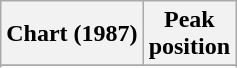<table class="wikitable sortable plainrowheaders">
<tr>
<th scope="col">Chart (1987)</th>
<th scope="col">Peak<br>position</th>
</tr>
<tr>
</tr>
<tr>
</tr>
<tr>
</tr>
</table>
